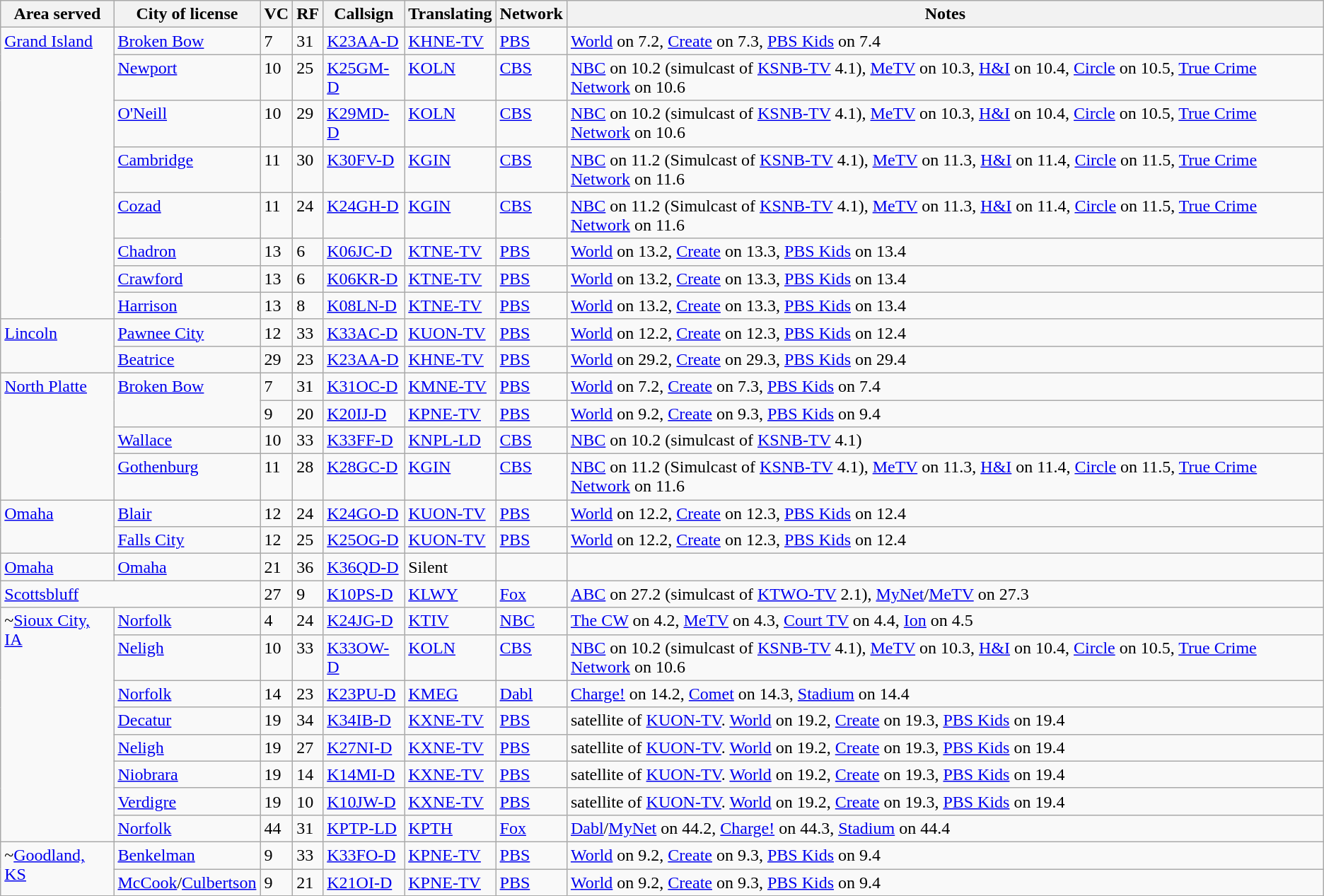<table class="sortable wikitable" style="margin: 1em 1em 1em 0; background: #f9f9f9;">
<tr>
<th>Area served</th>
<th>City of license</th>
<th>VC</th>
<th>RF</th>
<th>Callsign</th>
<th>Translating</th>
<th>Network</th>
<th class="unsortable">Notes</th>
</tr>
<tr style="vertical-align: top; text-align: left;">
<td colspan="1" rowspan="8"><a href='#'>Grand Island</a></td>
<td><a href='#'>Broken Bow</a></td>
<td>7</td>
<td>31</td>
<td><a href='#'>K23AA-D</a></td>
<td><a href='#'>KHNE-TV</a></td>
<td><a href='#'>PBS</a></td>
<td><a href='#'>World</a> on 7.2, <a href='#'>Create</a> on 7.3, <a href='#'>PBS Kids</a> on 7.4</td>
</tr>
<tr style="vertical-align: top; text-align: left;">
<td><a href='#'>Newport</a></td>
<td>10</td>
<td>25</td>
<td><a href='#'>K25GM-D</a></td>
<td><a href='#'>KOLN</a></td>
<td><a href='#'>CBS</a></td>
<td><a href='#'>NBC</a> on 10.2 (simulcast of <a href='#'>KSNB-TV</a> 4.1), <a href='#'>MeTV</a> on 10.3, <a href='#'>H&I</a> on 10.4, <a href='#'>Circle</a> on 10.5, <a href='#'>True Crime Network</a> on 10.6</td>
</tr>
<tr style="vertical-align: top; text-align: left;">
<td><a href='#'>O'Neill</a></td>
<td>10</td>
<td>29</td>
<td><a href='#'>K29MD-D</a></td>
<td><a href='#'>KOLN</a></td>
<td><a href='#'>CBS</a></td>
<td><a href='#'>NBC</a> on 10.2 (simulcast of <a href='#'>KSNB-TV</a> 4.1), <a href='#'>MeTV</a> on 10.3, <a href='#'>H&I</a> on 10.4, <a href='#'>Circle</a> on 10.5, <a href='#'>True Crime Network</a> on 10.6</td>
</tr>
<tr style="vertical-align: top; text-align: left;">
<td><a href='#'>Cambridge</a></td>
<td>11</td>
<td>30</td>
<td><a href='#'>K30FV-D</a></td>
<td><a href='#'>KGIN</a></td>
<td><a href='#'>CBS</a></td>
<td><a href='#'>NBC</a> on 11.2 (Simulcast of <a href='#'>KSNB-TV</a> 4.1), <a href='#'>MeTV</a> on 11.3, <a href='#'>H&I</a> on 11.4, <a href='#'>Circle</a> on 11.5, <a href='#'>True Crime Network</a> on 11.6</td>
</tr>
<tr style="vertical-align: top; text-align: left;">
<td><a href='#'>Cozad</a></td>
<td>11</td>
<td>24</td>
<td><a href='#'>K24GH-D</a></td>
<td><a href='#'>KGIN</a></td>
<td><a href='#'>CBS</a></td>
<td><a href='#'>NBC</a> on 11.2 (Simulcast of <a href='#'>KSNB-TV</a> 4.1), <a href='#'>MeTV</a> on 11.3, <a href='#'>H&I</a> on 11.4, <a href='#'>Circle</a> on 11.5, <a href='#'>True Crime Network</a> on 11.6</td>
</tr>
<tr style="vertical-align: top; text-align: left;">
<td><a href='#'>Chadron</a></td>
<td>13</td>
<td>6</td>
<td><a href='#'>K06JC-D</a></td>
<td><a href='#'>KTNE-TV</a></td>
<td><a href='#'>PBS</a></td>
<td><a href='#'>World</a> on 13.2, <a href='#'>Create</a> on 13.3, <a href='#'>PBS Kids</a> on 13.4</td>
</tr>
<tr style="vertical-align: top; text-align: left;">
<td><a href='#'>Crawford</a></td>
<td>13</td>
<td>6</td>
<td><a href='#'>K06KR-D</a></td>
<td><a href='#'>KTNE-TV</a></td>
<td><a href='#'>PBS</a></td>
<td><a href='#'>World</a> on 13.2, <a href='#'>Create</a> on 13.3, <a href='#'>PBS Kids</a> on 13.4</td>
</tr>
<tr style="vertical-align: top; text-align: left;">
<td><a href='#'>Harrison</a></td>
<td>13</td>
<td>8</td>
<td><a href='#'>K08LN-D</a></td>
<td><a href='#'>KTNE-TV</a></td>
<td><a href='#'>PBS</a></td>
<td><a href='#'>World</a> on 13.2, <a href='#'>Create</a> on 13.3, <a href='#'>PBS Kids</a> on 13.4</td>
</tr>
<tr style="vertical-align: top; text-align: left;">
<td colspan="1" rowspan="2"><a href='#'>Lincoln</a></td>
<td><a href='#'>Pawnee City</a></td>
<td>12</td>
<td>33</td>
<td><a href='#'>K33AC-D</a></td>
<td><a href='#'>KUON-TV</a></td>
<td><a href='#'>PBS</a></td>
<td><a href='#'>World</a> on 12.2, <a href='#'>Create</a> on 12.3, <a href='#'>PBS Kids</a> on 12.4</td>
</tr>
<tr style="vertical-align: top; text-align: left;">
<td><a href='#'>Beatrice</a></td>
<td>29</td>
<td>23</td>
<td><a href='#'>K23AA-D</a></td>
<td><a href='#'>KHNE-TV</a></td>
<td><a href='#'>PBS</a></td>
<td><a href='#'>World</a> on 29.2, <a href='#'>Create</a> on 29.3, <a href='#'>PBS Kids</a> on 29.4</td>
</tr>
<tr style="vertical-align: top; text-align: left;">
<td colspan="1" rowspan="4"><a href='#'>North Platte</a></td>
<td colspan="1" rowspan="2"><a href='#'>Broken Bow</a></td>
<td>7</td>
<td>31</td>
<td><a href='#'>K31OC-D</a></td>
<td><a href='#'>KMNE-TV</a></td>
<td><a href='#'>PBS</a></td>
<td><a href='#'>World</a> on 7.2, <a href='#'>Create</a> on 7.3, <a href='#'>PBS Kids</a> on 7.4</td>
</tr>
<tr style="vertical-align: top; text-align: left;">
<td>9</td>
<td>20</td>
<td><a href='#'>K20IJ-D</a></td>
<td><a href='#'>KPNE-TV</a></td>
<td><a href='#'>PBS</a></td>
<td><a href='#'>World</a> on 9.2, <a href='#'>Create</a> on 9.3, <a href='#'>PBS Kids</a> on 9.4</td>
</tr>
<tr style="vertical-align: top; text-align: left;">
<td><a href='#'>Wallace</a></td>
<td>10</td>
<td>33</td>
<td><a href='#'>K33FF-D</a></td>
<td><a href='#'>KNPL-LD</a></td>
<td><a href='#'>CBS</a></td>
<td><a href='#'>NBC</a> on 10.2 (simulcast of <a href='#'>KSNB-TV</a> 4.1)</td>
</tr>
<tr style="vertical-align: top; text-align: left;">
<td><a href='#'>Gothenburg</a></td>
<td>11</td>
<td>28</td>
<td><a href='#'>K28GC-D</a></td>
<td><a href='#'>KGIN</a></td>
<td><a href='#'>CBS</a></td>
<td><a href='#'>NBC</a> on 11.2 (Simulcast of <a href='#'>KSNB-TV</a> 4.1), <a href='#'>MeTV</a> on 11.3, <a href='#'>H&I</a> on 11.4, <a href='#'>Circle</a> on 11.5, <a href='#'>True Crime Network</a> on 11.6</td>
</tr>
<tr style="vertical-align: top; text-align: left;">
<td colspan="1" rowspan="2"><a href='#'>Omaha</a></td>
<td><a href='#'>Blair</a></td>
<td>12</td>
<td>24</td>
<td><a href='#'>K24GO-D</a></td>
<td><a href='#'>KUON-TV</a></td>
<td><a href='#'>PBS</a></td>
<td><a href='#'>World</a> on 12.2, <a href='#'>Create</a> on 12.3, <a href='#'>PBS Kids</a> on 12.4</td>
</tr>
<tr style="vertical-align: top; text-align: left;">
<td><a href='#'>Falls City</a></td>
<td>12</td>
<td>25</td>
<td><a href='#'>K25OG-D</a></td>
<td><a href='#'>KUON-TV</a></td>
<td><a href='#'>PBS</a></td>
<td><a href='#'>World</a> on 12.2, <a href='#'>Create</a> on 12.3, <a href='#'>PBS Kids</a> on 12.4</td>
</tr>
<tr style="vertical-align: top; text-align: left;">
<td><a href='#'>Omaha</a></td>
<td><a href='#'>Omaha</a></td>
<td>21</td>
<td>36</td>
<td><a href='#'>K36QD-D</a></td>
<td>Silent</td>
<td></td>
<td></td>
</tr>
<tr style="vertical-align: top; text-align: left;">
<td colspan="2"><a href='#'>Scottsbluff</a></td>
<td>27</td>
<td>9</td>
<td><a href='#'>K10PS-D</a></td>
<td><a href='#'>KLWY</a></td>
<td><a href='#'>Fox</a></td>
<td><a href='#'>ABC</a> on 27.2 (simulcast of <a href='#'>KTWO-TV</a> 2.1), <a href='#'>MyNet</a>/<a href='#'>MeTV</a> on 27.3</td>
</tr>
<tr style="vertical-align: top; text-align: left;">
<td colspan="1" rowspan="8">~<a href='#'>Sioux City, IA</a></td>
<td><a href='#'>Norfolk</a></td>
<td>4</td>
<td>24</td>
<td><a href='#'>K24JG-D</a></td>
<td><a href='#'>KTIV</a></td>
<td><a href='#'>NBC</a></td>
<td><a href='#'>The CW</a> on 4.2, <a href='#'>MeTV</a> on 4.3, <a href='#'>Court TV</a> on 4.4, <a href='#'>Ion</a> on 4.5</td>
</tr>
<tr style="vertical-align: top; text-align: left;">
<td><a href='#'>Neligh</a></td>
<td>10</td>
<td>33</td>
<td><a href='#'>K33OW-D</a></td>
<td><a href='#'>KOLN</a></td>
<td><a href='#'>CBS</a></td>
<td><a href='#'>NBC</a> on 10.2 (simulcast of <a href='#'>KSNB-TV</a> 4.1), <a href='#'>MeTV</a> on 10.3, <a href='#'>H&I</a> on 10.4, <a href='#'>Circle</a> on 10.5, <a href='#'>True Crime Network</a> on 10.6</td>
</tr>
<tr style="vertical-align: top; text-align: left;">
<td><a href='#'>Norfolk</a></td>
<td>14</td>
<td>23</td>
<td><a href='#'>K23PU-D</a></td>
<td><a href='#'>KMEG</a></td>
<td><a href='#'>Dabl</a></td>
<td><a href='#'>Charge!</a> on 14.2, <a href='#'>Comet</a> on 14.3, <a href='#'>Stadium</a> on 14.4</td>
</tr>
<tr style="vertical-align: top; text-align: left;">
<td><a href='#'>Decatur</a></td>
<td>19</td>
<td>34</td>
<td><a href='#'>K34IB-D</a></td>
<td><a href='#'>KXNE-TV</a></td>
<td><a href='#'>PBS</a></td>
<td>satellite of <a href='#'>KUON-TV</a>. <a href='#'>World</a> on 19.2, <a href='#'>Create</a> on 19.3, <a href='#'>PBS Kids</a> on 19.4</td>
</tr>
<tr style="vertical-align: top; text-align: left;">
<td><a href='#'>Neligh</a></td>
<td>19</td>
<td>27</td>
<td><a href='#'>K27NI-D</a></td>
<td><a href='#'>KXNE-TV</a></td>
<td><a href='#'>PBS</a></td>
<td>satellite of <a href='#'>KUON-TV</a>. <a href='#'>World</a> on 19.2, <a href='#'>Create</a> on 19.3, <a href='#'>PBS Kids</a> on 19.4</td>
</tr>
<tr style="vertical-align: top; text-align: left;">
<td><a href='#'>Niobrara</a></td>
<td>19</td>
<td>14</td>
<td><a href='#'>K14MI-D</a></td>
<td><a href='#'>KXNE-TV</a></td>
<td><a href='#'>PBS</a></td>
<td>satellite of <a href='#'>KUON-TV</a>. <a href='#'>World</a> on 19.2, <a href='#'>Create</a> on 19.3, <a href='#'>PBS Kids</a> on 19.4</td>
</tr>
<tr style="vertical-align: top; text-align: left;">
<td><a href='#'>Verdigre</a></td>
<td>19</td>
<td>10</td>
<td><a href='#'>K10JW-D</a></td>
<td><a href='#'>KXNE-TV</a></td>
<td><a href='#'>PBS</a></td>
<td>satellite of <a href='#'>KUON-TV</a>. <a href='#'>World</a> on 19.2, <a href='#'>Create</a> on 19.3, <a href='#'>PBS Kids</a> on 19.4</td>
</tr>
<tr style="vertical-align: top; text-align: left;">
<td><a href='#'>Norfolk</a></td>
<td>44</td>
<td>31</td>
<td><a href='#'>KPTP-LD</a></td>
<td><a href='#'>KPTH</a></td>
<td><a href='#'>Fox</a></td>
<td><a href='#'>Dabl</a>/<a href='#'>MyNet</a> on 44.2, <a href='#'>Charge!</a> on 44.3, <a href='#'>Stadium</a> on 44.4</td>
</tr>
<tr style="vertical-align: top; text-align: left;">
<td colspan="1" rowspan="2">~<a href='#'>Goodland, KS</a></td>
<td><a href='#'>Benkelman</a></td>
<td>9</td>
<td>33</td>
<td><a href='#'>K33FO-D</a></td>
<td><a href='#'>KPNE-TV</a></td>
<td><a href='#'>PBS</a></td>
<td><a href='#'>World</a> on 9.2, <a href='#'>Create</a> on 9.3, <a href='#'>PBS Kids</a> on 9.4</td>
</tr>
<tr style="vertical-align: top; text-align: left;">
<td><a href='#'>McCook</a>/<a href='#'>Culbertson</a></td>
<td>9</td>
<td>21</td>
<td><a href='#'>K21OI-D</a></td>
<td><a href='#'>KPNE-TV</a></td>
<td><a href='#'>PBS</a></td>
<td><a href='#'>World</a> on 9.2, <a href='#'>Create</a> on 9.3, <a href='#'>PBS Kids</a> on 9.4</td>
</tr>
</table>
